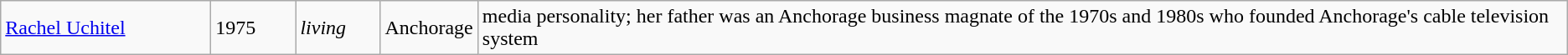<table class="wikitable">
<tr>
<td width="160pt"><a href='#'>Rachel Uchitel</a></td>
<td width="60pt">1975</td>
<td width="60pt"><em>living</em></td>
<td>Anchorage</td>
<td>media personality; her father was an Anchorage business magnate of the 1970s and 1980s who founded Anchorage's cable television system</td>
</tr>
</table>
